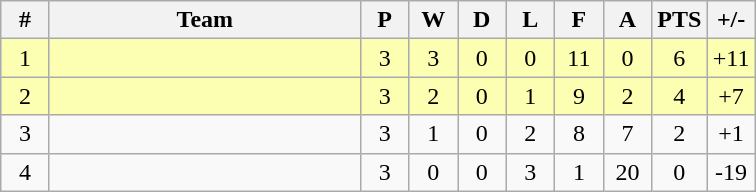<table class="wikitable" border="1">
<tr>
<th width="25">#</th>
<th width="200">Team</th>
<th width="25">P</th>
<th width="25">W</th>
<th width="25">D</th>
<th width="25">L</th>
<th width="25">F</th>
<th width="25">A</th>
<th width="25">PTS</th>
<th width="25">+/-</th>
</tr>
<tr bgcolor="FCFFB2">
<td align="center">1</td>
<td></td>
<td align="center">3</td>
<td align="center">3</td>
<td align="center">0</td>
<td align="center">0</td>
<td align="center">11</td>
<td align="center">0</td>
<td align="center">6</td>
<td align="center">+11</td>
</tr>
<tr bgcolor="FCFFB2">
<td align="center">2</td>
<td></td>
<td align="center">3</td>
<td align="center">2</td>
<td align="center">0</td>
<td align="center">1</td>
<td align="center">9</td>
<td align="center">2</td>
<td align="center">4</td>
<td align="center">+7</td>
</tr>
<tr>
<td align="center">3</td>
<td></td>
<td align="center">3</td>
<td align="center">1</td>
<td align="center">0</td>
<td align="center">2</td>
<td align="center">8</td>
<td align="center">7</td>
<td align="center">2</td>
<td align="center">+1</td>
</tr>
<tr>
<td align="center">4</td>
<td></td>
<td align="center">3</td>
<td align="center">0</td>
<td align="center">0</td>
<td align="center">3</td>
<td align="center">1</td>
<td align="center">20</td>
<td align="center">0</td>
<td align="center">-19</td>
</tr>
</table>
